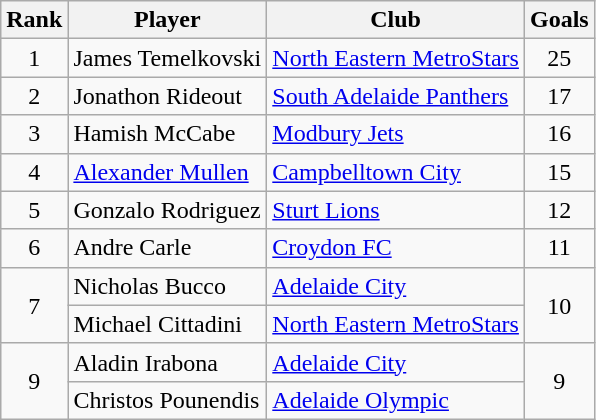<table class="wikitable" style="text-align:center">
<tr>
<th>Rank</th>
<th>Player</th>
<th>Club</th>
<th>Goals</th>
</tr>
<tr>
<td>1</td>
<td align=left>James Temelkovski</td>
<td align=left><a href='#'>North Eastern MetroStars</a></td>
<td>25</td>
</tr>
<tr>
<td>2</td>
<td align=left>Jonathon Rideout</td>
<td align=left><a href='#'>South Adelaide Panthers</a></td>
<td>17</td>
</tr>
<tr>
<td>3</td>
<td align=left>Hamish McCabe</td>
<td align=left><a href='#'>Modbury Jets</a></td>
<td>16</td>
</tr>
<tr>
<td>4</td>
<td align=left><a href='#'>Alexander Mullen</a></td>
<td align=left><a href='#'>Campbelltown City</a></td>
<td>15</td>
</tr>
<tr>
<td>5</td>
<td align=left>Gonzalo Rodriguez</td>
<td align=left><a href='#'>Sturt Lions</a></td>
<td>12</td>
</tr>
<tr>
<td>6</td>
<td align=left>Andre Carle</td>
<td align=left><a href='#'>Croydon FC</a></td>
<td>11</td>
</tr>
<tr>
<td rowspan=2>7</td>
<td align=left>Nicholas Bucco</td>
<td align=left><a href='#'>Adelaide City</a></td>
<td rowspan=2>10</td>
</tr>
<tr>
<td align=left>Michael Cittadini</td>
<td align=left><a href='#'>North Eastern MetroStars</a></td>
</tr>
<tr>
<td rowspan=2>9</td>
<td align=left>Aladin Irabona</td>
<td align=left><a href='#'>Adelaide City</a></td>
<td rowspan=2>9</td>
</tr>
<tr>
<td align=left>Christos Pounendis</td>
<td align=left><a href='#'>Adelaide Olympic</a></td>
</tr>
</table>
